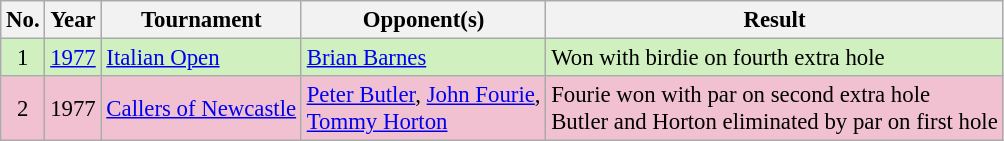<table class="wikitable" style="font-size:95%;">
<tr>
<th>No.</th>
<th>Year</th>
<th>Tournament</th>
<th>Opponent(s)</th>
<th>Result</th>
</tr>
<tr style="background:#D0F0C0;">
<td align=center>1</td>
<td><a href='#'>1977</a></td>
<td><a href='#'>Italian Open</a></td>
<td> <a href='#'>Brian Barnes</a></td>
<td>Won with birdie on fourth extra hole</td>
</tr>
<tr style="background:#F2C1D1;">
<td align=center>2</td>
<td>1977</td>
<td><a href='#'>Callers of Newcastle</a></td>
<td> <a href='#'>Peter Butler</a>,  <a href='#'>John Fourie</a>,<br> <a href='#'>Tommy Horton</a></td>
<td>Fourie won with par on second extra hole<br>Butler and Horton eliminated by par on first hole</td>
</tr>
</table>
